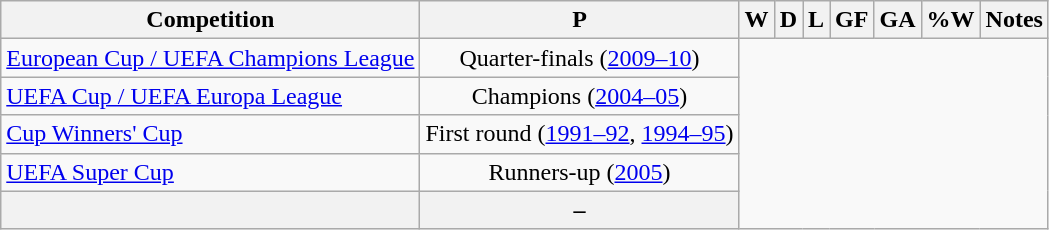<table class="wikitable sortable" style="text-align: center">
<tr>
<th>Competition</th>
<th abbr="TOTAL OF MATCHES PLAYED">P</th>
<th abbr="MATCHES WON">W</th>
<th abbr="MATCHES DRAWN">D</th>
<th abbr="MATCHES LOST">L</th>
<th abbr="GOALS SCORED">GF</th>
<th abbr="GOAL AGAINST">GA</th>
<th abbr="PERCENTAGE OF MATCHES WON">%W</th>
<th abbr="NOTES">Notes</th>
</tr>
<tr>
<td align=left><a href='#'>European Cup / UEFA Champions League</a><br></td>
<td>Quarter-finals (<a href='#'>2009–10</a>)</td>
</tr>
<tr>
<td align=left><a href='#'>UEFA Cup / UEFA Europa League</a><br></td>
<td>Champions (<a href='#'>2004–05</a>)</td>
</tr>
<tr>
<td align=left><a href='#'>Cup Winners' Cup</a><br></td>
<td>First round (<a href='#'>1991–92</a>, <a href='#'>1994–95</a>)</td>
</tr>
<tr>
<td align=left><a href='#'>UEFA Super Cup</a><br></td>
<td>Runners-up (<a href='#'>2005</a>)</td>
</tr>
<tr class="sortbottom">
<th><br></th>
<th>–</th>
</tr>
</table>
